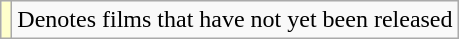<table class="wikitable">
<tr>
<td style="background:#FFFFCC;"></td>
<td>Denotes films that have not yet been released</td>
</tr>
</table>
